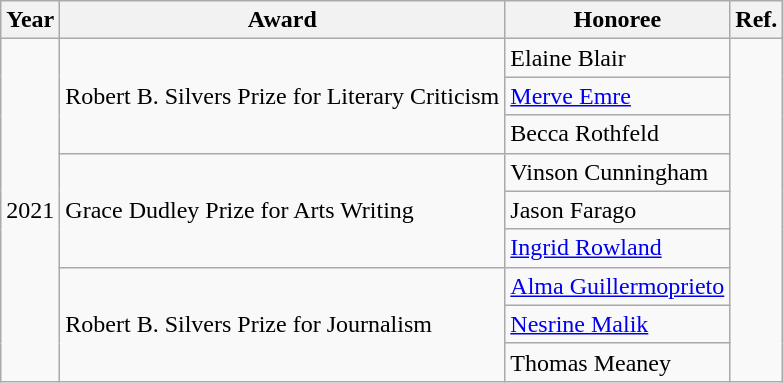<table class="wikitable">
<tr>
<th>Year</th>
<th>Award</th>
<th>Honoree</th>
<th>Ref.</th>
</tr>
<tr>
<td rowspan="9">2021</td>
<td rowspan="3">Robert B. Silvers Prize for Literary Criticism</td>
<td>Elaine Blair</td>
<td rowspan="9"></td>
</tr>
<tr>
<td><a href='#'>Merve Emre</a></td>
</tr>
<tr>
<td>Becca Rothfeld</td>
</tr>
<tr>
<td rowspan="3">Grace Dudley Prize for Arts Writing</td>
<td>Vinson Cunningham</td>
</tr>
<tr>
<td>Jason Farago</td>
</tr>
<tr>
<td><a href='#'>Ingrid Rowland</a></td>
</tr>
<tr>
<td rowspan="3">Robert B. Silvers Prize for Journalism</td>
<td><a href='#'>Alma Guillermoprieto</a></td>
</tr>
<tr>
<td><a href='#'>Nesrine Malik</a></td>
</tr>
<tr>
<td>Thomas Meaney</td>
</tr>
</table>
